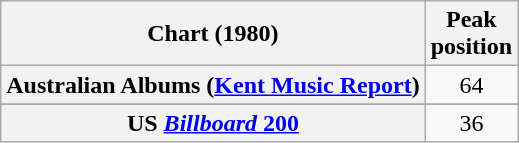<table class="wikitable sortable plainrowheaders" style="text-align:center">
<tr>
<th scope="col">Chart (1980)</th>
<th scope="col">Peak<br>position</th>
</tr>
<tr>
<th scope="row">Australian Albums (<a href='#'>Kent Music Report</a>)</th>
<td>64</td>
</tr>
<tr>
</tr>
<tr>
</tr>
<tr>
<th scope="row">US <a href='#'><em>Billboard</em> 200</a></th>
<td>36</td>
</tr>
</table>
